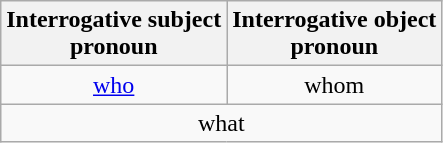<table class="wikitable">
<tr>
<th>Interrogative subject <br>pronoun</th>
<th>Interrogative object <br>pronoun</th>
</tr>
<tr align=center>
<td><a href='#'>who</a></td>
<td>whom</td>
</tr>
<tr align=center>
<td colspan=2>what</td>
</tr>
</table>
